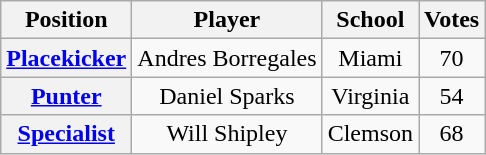<table class="wikitable" style="text-align: center;">
<tr>
<th>Position</th>
<th>Player</th>
<th>School</th>
<th>Votes</th>
</tr>
<tr>
<th rowspan="1"><a href='#'>Placekicker</a></th>
<td>Andres Borregales</td>
<td>Miami</td>
<td>70</td>
</tr>
<tr>
<th rowspan="1"><a href='#'>Punter</a></th>
<td>Daniel Sparks</td>
<td>Virginia</td>
<td>54</td>
</tr>
<tr>
<th rowspan="1"><a href='#'>Specialist</a></th>
<td>Will Shipley</td>
<td>Clemson</td>
<td>68</td>
</tr>
</table>
